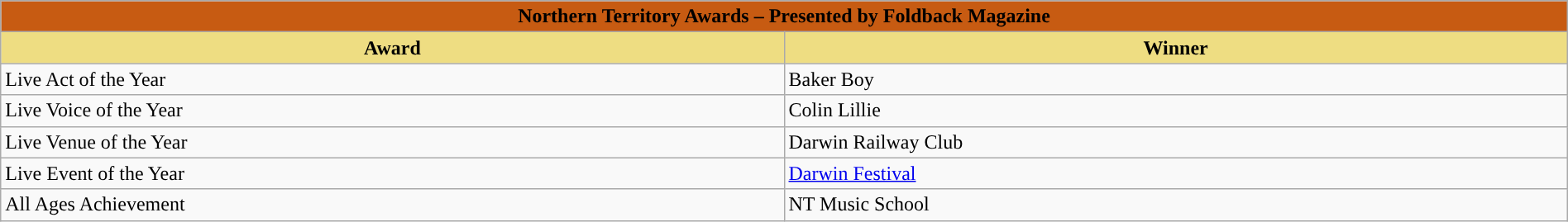<table class="wikitable" width=100%>
<tr>
<th colspan="2" ! style="width:15%;background:#C75B12">Northern Territory Awards – Presented by Foldback Magazine</th>
</tr>
<tr>
<th style="width:10%;background:#EEDD82;">Award</th>
<th style="width:10%;background:#EEDD82;">Winner</th>
</tr>
<tr>
<td>Live Act of the Year</td>
<td>Baker Boy</td>
</tr>
<tr>
<td>Live Voice of the Year</td>
<td>Colin Lillie</td>
</tr>
<tr>
<td>Live Venue of the Year</td>
<td>Darwin Railway Club</td>
</tr>
<tr>
<td>Live Event of the Year</td>
<td><a href='#'>Darwin Festival</a></td>
</tr>
<tr>
<td>All Ages Achievement</td>
<td>NT Music School</td>
</tr>
</table>
